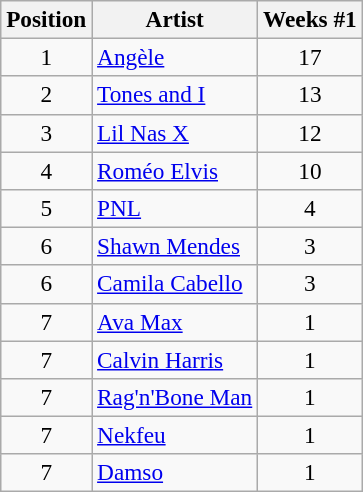<table class="wikitable sortable" style="font-size:97%;">
<tr>
<th>Position</th>
<th>Artist</th>
<th>Weeks #1</th>
</tr>
<tr>
<td align="center">1</td>
<td><a href='#'>Angèle</a></td>
<td align="center">17</td>
</tr>
<tr>
<td align="center">2</td>
<td><a href='#'>Tones and I</a></td>
<td align="center">13</td>
</tr>
<tr>
<td align="center">3</td>
<td><a href='#'>Lil Nas X</a></td>
<td align="center">12</td>
</tr>
<tr>
<td align="center">4</td>
<td><a href='#'>Roméo Elvis</a></td>
<td align="center">10</td>
</tr>
<tr>
<td align="center">5</td>
<td><a href='#'>PNL</a></td>
<td align="center">4</td>
</tr>
<tr>
<td align="center">6</td>
<td><a href='#'>Shawn Mendes</a></td>
<td align="center">3</td>
</tr>
<tr>
<td align="center">6</td>
<td><a href='#'>Camila Cabello</a></td>
<td align="center">3</td>
</tr>
<tr>
<td align="center">7</td>
<td><a href='#'>Ava Max</a></td>
<td align="center">1</td>
</tr>
<tr>
<td align="center">7</td>
<td><a href='#'>Calvin Harris</a></td>
<td align="center">1</td>
</tr>
<tr>
<td align="center">7</td>
<td><a href='#'>Rag'n'Bone Man</a></td>
<td align="center">1</td>
</tr>
<tr>
<td align="center">7</td>
<td><a href='#'>Nekfeu</a></td>
<td align="center">1</td>
</tr>
<tr>
<td align="center">7</td>
<td><a href='#'>Damso</a></td>
<td align="center">1</td>
</tr>
</table>
